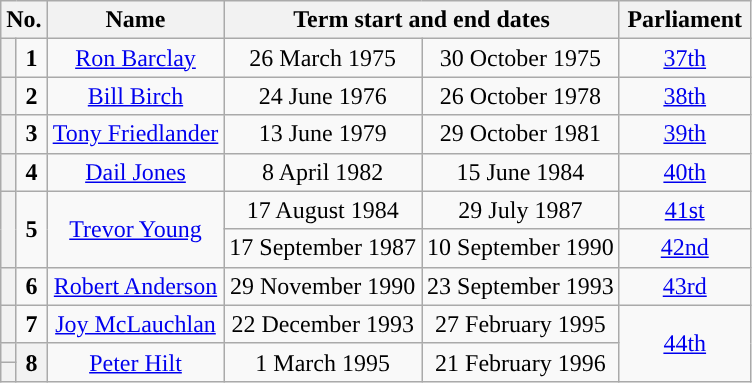<table class="wikitable" style="text-align:center">
<tr>
<th colspan=2>No.</th>
<th>Name</th>
<th colspan=2 width = 250>Term start and end dates</th>
<th width = 80>Parliament</th>
</tr>
<tr>
<th style=background:></th>
<td rowspan=1><strong>1</strong></td>
<td rowspan=1><a href='#'>Ron Barclay</a></td>
<td rowspan=1>26 March 1975</td>
<td>30 October 1975</td>
<td><a href='#'>37th</a></td>
</tr>
<tr>
<th style=background:></th>
<td rowspan=1><strong>2</strong></td>
<td rowspan=1><a href='#'>Bill Birch</a></td>
<td rowspan=1>24 June 1976</td>
<td>26 October 1978</td>
<td><a href='#'>38th</a></td>
</tr>
<tr>
<th style=background:></th>
<td rowspan=1><strong>3</strong></td>
<td rowspan=1><a href='#'>Tony Friedlander</a></td>
<td rowspan=1>13 June 1979</td>
<td>29 October 1981</td>
<td><a href='#'>39th</a></td>
</tr>
<tr>
<th style=background:></th>
<td rowspan=1><strong>4</strong></td>
<td rowspan=1><a href='#'>Dail Jones</a></td>
<td rowspan=1>8 April 1982</td>
<td>15 June 1984</td>
<td><a href='#'>40th</a></td>
</tr>
<tr>
<th rowspan=2 style=background:></th>
<td rowspan=2><strong>5</strong></td>
<td rowspan=2><a href='#'>Trevor Young</a></td>
<td rowspan=1>17 August 1984</td>
<td>29 July 1987</td>
<td><a href='#'>41st</a></td>
</tr>
<tr>
<td>17 September 1987</td>
<td>10 September 1990</td>
<td><a href='#'>42nd</a></td>
</tr>
<tr>
<th style=background:></th>
<td rowspan=1><strong>6</strong></td>
<td rowspan=1><a href='#'>Robert Anderson</a></td>
<td rowspan=1>29 November 1990</td>
<td>23 September 1993</td>
<td><a href='#'>43rd</a></td>
</tr>
<tr>
<th style=background:></th>
<td rowspan=1><strong>7</strong></td>
<td rowspan=1><a href='#'>Joy McLauchlan</a></td>
<td rowspan=1>22 December 1993</td>
<td>27 February 1995</td>
<td rowspan=3><a href='#'>44th</a></td>
</tr>
<tr>
<th style="background:"></th>
<th rowspan=2><strong>8</strong></th>
<td rowspan=2><a href='#'>Peter Hilt</a></td>
<td rowspan=2>1 March 1995</td>
<td rowspan=2>21 February 1996</td>
</tr>
<tr>
<th style="background:"></th>
</tr>
</table>
